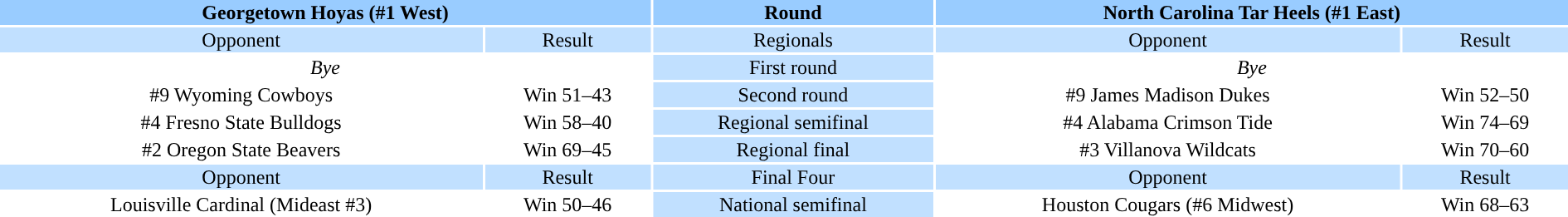<table style="width:100%;text-align:center">
<tr style="vertical-align:top;background:#9cf">
<th colspan=2>Georgetown Hoyas (#1 West)</th>
<th>Round</th>
<th colspan=2>North Carolina Tar Heels (#1 East)</th>
</tr>
<tr style="vertical-align:top;background:#c1e0ff">
<td>Opponent</td>
<td>Result</td>
<td>Regionals</td>
<td>Opponent</td>
<td>Result</td>
</tr>
<tr>
<td colspan="2"><em>Bye</em></td>
<td style="background:#c1e0ff">First round</td>
<td colspan="2"><em>Bye</em></td>
</tr>
<tr>
<td>#9 Wyoming Cowboys</td>
<td>Win 51–43</td>
<td style="background:#c1e0ff">Second round</td>
<td>#9 James Madison Dukes</td>
<td>Win 52–50</td>
</tr>
<tr>
<td>#4 Fresno State Bulldogs</td>
<td>Win 58–40</td>
<td style="background:#c1e0ff">Regional semifinal</td>
<td>#4 Alabama Crimson Tide</td>
<td>Win 74–69</td>
</tr>
<tr>
<td>#2 Oregon State Beavers</td>
<td>Win 69–45</td>
<td style="background:#c1e0ff">Regional final</td>
<td>#3 Villanova Wildcats</td>
<td>Win 70–60</td>
</tr>
<tr style="vertical-align:top;background:#c1e0ff">
<td>Opponent</td>
<td>Result</td>
<td>Final Four</td>
<td>Opponent</td>
<td>Result</td>
</tr>
<tr>
<td>Louisville Cardinal (Mideast #3)</td>
<td>Win 50–46</td>
<td style="background:#c1e0ff">National semifinal</td>
<td>Houston Cougars (#6 Midwest)</td>
<td>Win 68–63</td>
</tr>
</table>
